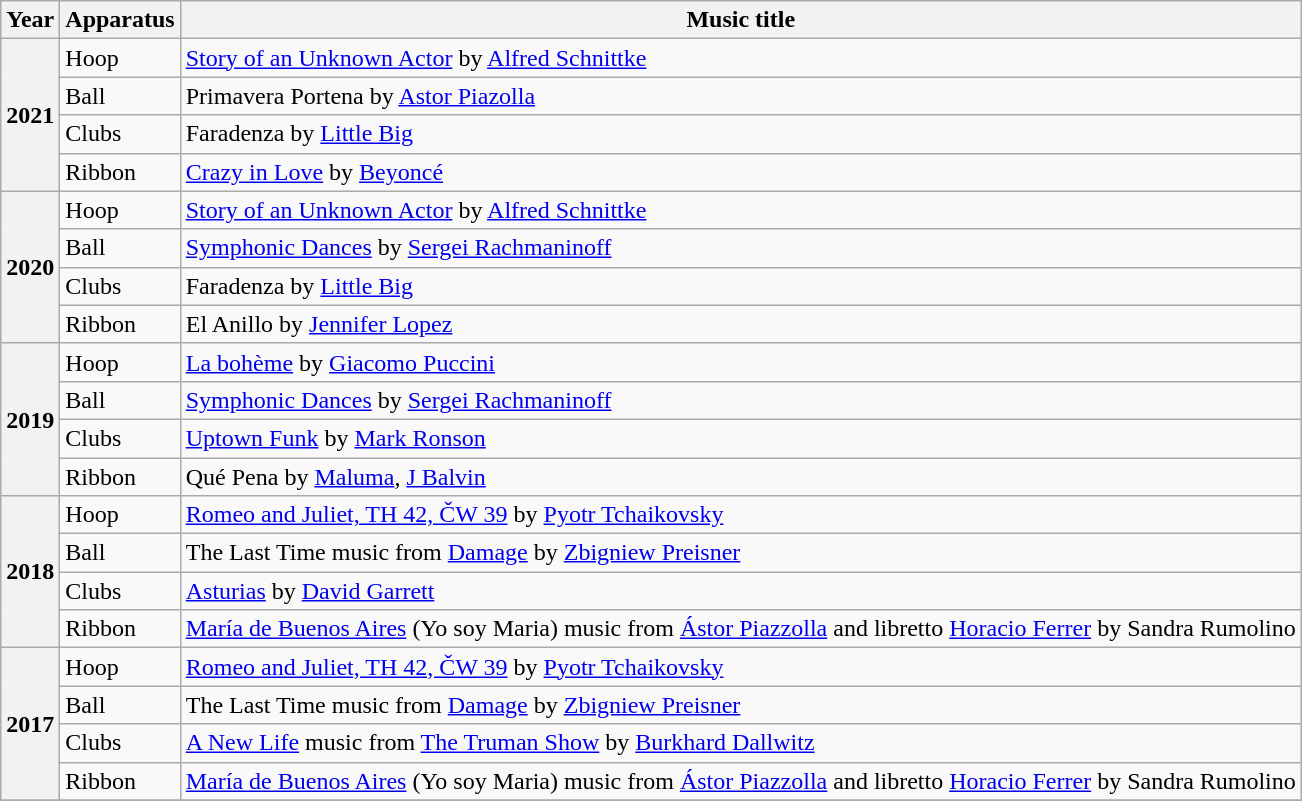<table class="wikitable plainrowheaders">
<tr>
<th scope=col>Year</th>
<th scope=col>Apparatus</th>
<th scope=col>Music title</th>
</tr>
<tr>
<th scope=row rowspan=4>2021</th>
<td>Hoop</td>
<td><a href='#'>Story of an Unknown Actor</a> by <a href='#'>Alfred Schnittke</a></td>
</tr>
<tr>
<td>Ball</td>
<td>Primavera Portena by <a href='#'>Astor Piazolla</a></td>
</tr>
<tr>
<td>Clubs</td>
<td>Faradenza by <a href='#'>Little Big</a></td>
</tr>
<tr>
<td>Ribbon</td>
<td><a href='#'>Crazy in Love</a> by <a href='#'>Beyoncé</a></td>
</tr>
<tr>
<th scope=row rowspan=4>2020</th>
<td>Hoop</td>
<td><a href='#'>Story of an Unknown Actor</a> by <a href='#'>Alfred Schnittke</a></td>
</tr>
<tr>
<td>Ball</td>
<td><a href='#'>Symphonic Dances</a> by <a href='#'>Sergei Rachmaninoff</a></td>
</tr>
<tr>
<td>Clubs</td>
<td>Faradenza by <a href='#'>Little Big</a></td>
</tr>
<tr>
<td>Ribbon</td>
<td>El Anillo by <a href='#'>Jennifer Lopez</a></td>
</tr>
<tr>
<th scope=row rowspan=4>2019</th>
<td>Hoop</td>
<td><a href='#'>La bohème</a> by <a href='#'>Giacomo Puccini</a></td>
</tr>
<tr>
<td>Ball</td>
<td><a href='#'>Symphonic Dances</a> by <a href='#'>Sergei Rachmaninoff</a></td>
</tr>
<tr>
<td>Clubs</td>
<td><a href='#'>Uptown Funk</a> by <a href='#'>Mark Ronson</a></td>
</tr>
<tr>
<td>Ribbon</td>
<td>Qué Pena by <a href='#'>Maluma</a>, <a href='#'>J Balvin</a></td>
</tr>
<tr>
<th scope=row rowspan=4>2018</th>
<td>Hoop</td>
<td><a href='#'>Romeo and Juliet, TH 42, ČW 39</a> by <a href='#'>Pyotr Tchaikovsky</a></td>
</tr>
<tr>
<td>Ball</td>
<td>The Last Time music from <a href='#'>Damage</a> by <a href='#'>Zbigniew Preisner</a></td>
</tr>
<tr>
<td>Clubs</td>
<td><a href='#'>Asturias</a> by <a href='#'>David Garrett</a></td>
</tr>
<tr>
<td>Ribbon</td>
<td><a href='#'>María de Buenos Aires</a> (Yo soy Maria) music from <a href='#'>Ástor Piazzolla</a> and libretto <a href='#'>Horacio Ferrer</a> by Sandra Rumolino</td>
</tr>
<tr>
<th scope=row rowspan=4>2017</th>
<td>Hoop</td>
<td><a href='#'>Romeo and Juliet, TH 42, ČW 39</a> by <a href='#'>Pyotr Tchaikovsky</a></td>
</tr>
<tr>
<td>Ball</td>
<td>The Last Time music from <a href='#'>Damage</a> by <a href='#'>Zbigniew Preisner</a></td>
</tr>
<tr>
<td>Clubs</td>
<td><a href='#'>A New Life</a> music from <a href='#'>The Truman Show</a> by <a href='#'>Burkhard Dallwitz</a></td>
</tr>
<tr>
<td>Ribbon</td>
<td><a href='#'>María de Buenos Aires</a> (Yo soy Maria) music from <a href='#'>Ástor Piazzolla</a> and libretto <a href='#'>Horacio Ferrer</a> by Sandra Rumolino</td>
</tr>
<tr>
</tr>
</table>
